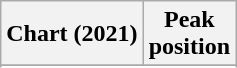<table class="wikitable sortable plainrowheaders" style="text-align:center">
<tr>
<th scope="col">Chart (2021)</th>
<th scope="col">Peak<br>position</th>
</tr>
<tr>
</tr>
<tr>
</tr>
<tr>
</tr>
<tr>
</tr>
</table>
